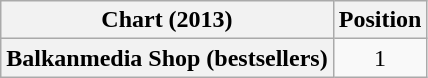<table class="wikitable plainrowheaders" style="text-align:center;">
<tr>
<th>Chart (2013)</th>
<th>Position</th>
</tr>
<tr>
<th scope="row">Balkanmedia Shop (bestsellers)</th>
<td>1</td>
</tr>
</table>
